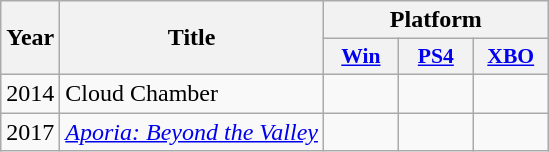<table class="wikitable sortable">
<tr>
<th rowspan="2">Year</th>
<th rowspan="2">Title</th>
<th colspan="5">Platform</th>
</tr>
<tr>
<th style="width:3em; font-size:90%"><a href='#'>Win</a></th>
<th style="width:3em; font-size:90%"><a href='#'>PS4</a></th>
<th style="width:3em; font-size:90%"><a href='#'>XBO</a></th>
</tr>
<tr>
<td>2014</td>
<td>Cloud Chamber</td>
<td></td>
<td></td>
<td></td>
</tr>
<tr>
<td>2017</td>
<td><em><a href='#'>Aporia: Beyond the Valley</a></em></td>
<td></td>
<td></td>
<td></td>
</tr>
</table>
